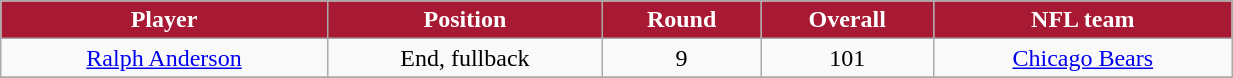<table class="wikitable" width="65%">
<tr align="center" style="background:#A81933;color:#FFFFFF;">
<td><strong>Player</strong></td>
<td><strong>Position</strong></td>
<td><strong>Round</strong></td>
<td><strong>Overall</strong></td>
<td><strong>NFL team</strong></td>
</tr>
<tr align="center" bgcolor="">
<td><a href='#'>Ralph Anderson</a></td>
<td>End, fullback</td>
<td>9</td>
<td>101</td>
<td><a href='#'>Chicago Bears</a></td>
</tr>
<tr align="center" bgcolor="">
</tr>
</table>
